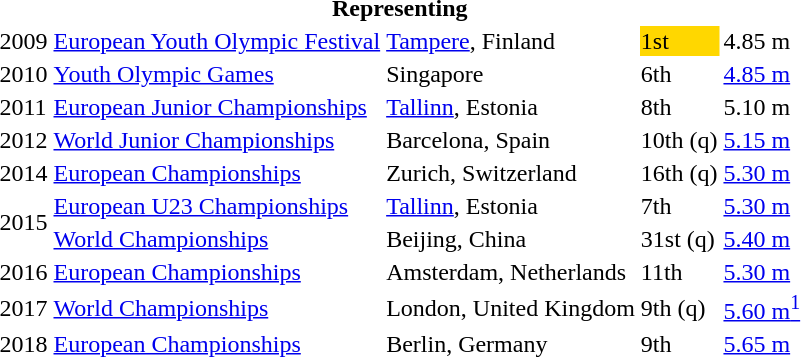<table>
<tr>
<th colspan="6">Representing </th>
</tr>
<tr>
<td>2009</td>
<td><a href='#'>European Youth Olympic Festival</a></td>
<td><a href='#'>Tampere</a>, Finland</td>
<td bgcolor=gold>1st</td>
<td>4.85 m</td>
</tr>
<tr>
<td>2010</td>
<td><a href='#'>Youth Olympic Games</a></td>
<td>Singapore</td>
<td>6th</td>
<td><a href='#'>4.85 m</a></td>
</tr>
<tr>
<td>2011</td>
<td><a href='#'>European Junior Championships</a></td>
<td><a href='#'>Tallinn</a>, Estonia</td>
<td>8th</td>
<td>5.10 m</td>
</tr>
<tr>
<td>2012</td>
<td><a href='#'>World Junior Championships</a></td>
<td>Barcelona, Spain</td>
<td>10th (q)</td>
<td><a href='#'>5.15 m</a></td>
</tr>
<tr>
<td>2014</td>
<td><a href='#'>European Championships</a></td>
<td>Zurich, Switzerland</td>
<td>16th (q)</td>
<td><a href='#'>5.30 m</a></td>
</tr>
<tr>
<td rowspan=2>2015</td>
<td><a href='#'>European U23 Championships</a></td>
<td><a href='#'>Tallinn</a>, Estonia</td>
<td>7th</td>
<td><a href='#'>5.30 m</a></td>
</tr>
<tr>
<td><a href='#'>World Championships</a></td>
<td>Beijing, China</td>
<td>31st (q)</td>
<td><a href='#'>5.40 m</a></td>
</tr>
<tr>
<td>2016</td>
<td><a href='#'>European Championships</a></td>
<td>Amsterdam, Netherlands</td>
<td>11th</td>
<td><a href='#'>5.30 m</a></td>
</tr>
<tr>
<td>2017</td>
<td><a href='#'>World Championships</a></td>
<td>London, United Kingdom</td>
<td>9th (q)</td>
<td><a href='#'>5.60 m<sup>1</sup></a></td>
</tr>
<tr>
<td>2018</td>
<td><a href='#'>European Championships</a></td>
<td>Berlin, Germany</td>
<td>9th</td>
<td><a href='#'>5.65 m</a></td>
</tr>
</table>
